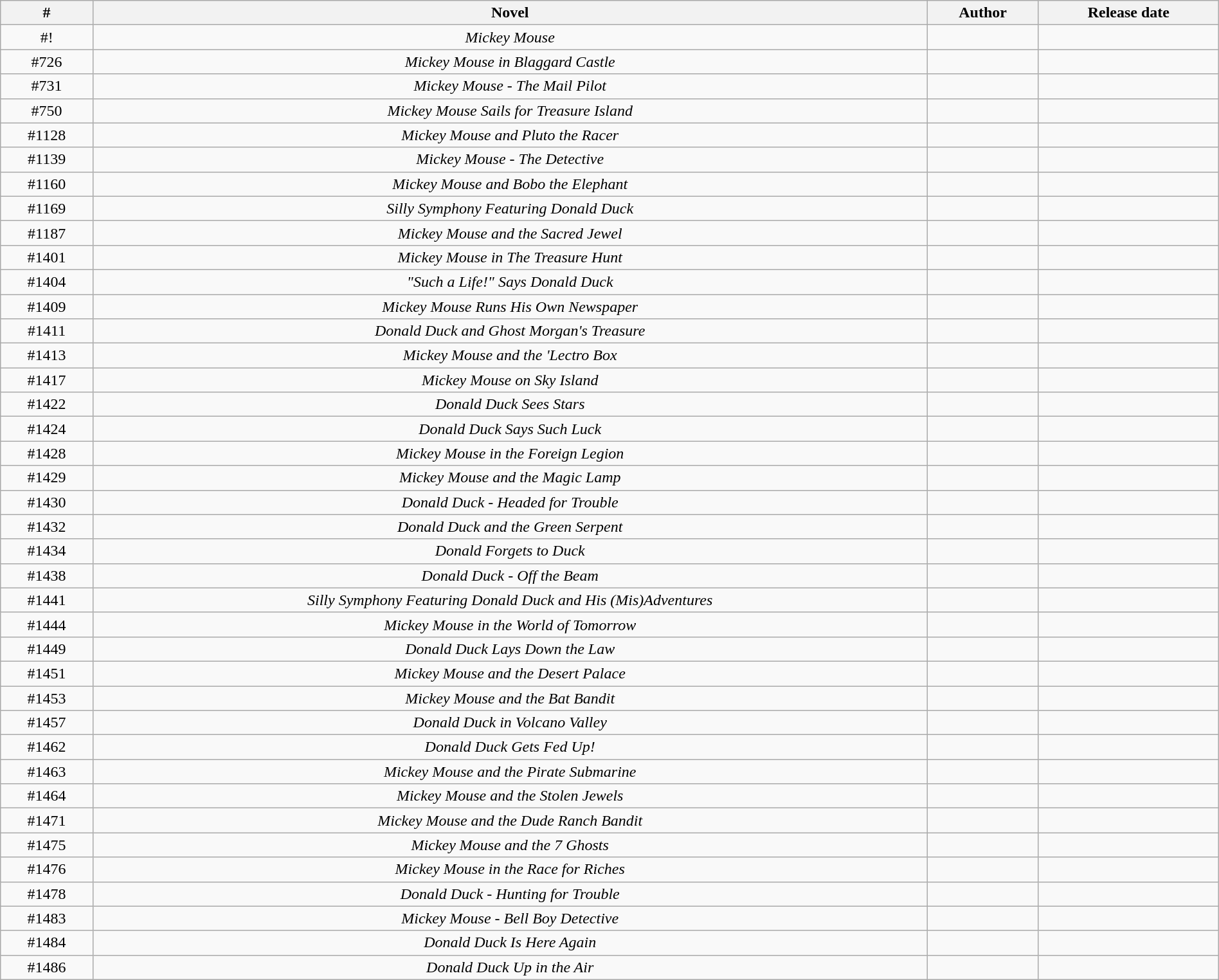<table class="wikitable sortable" width="100%" border="1" style="font-size: 100%; text-align:center">
<tr>
<th>#</th>
<th>Novel</th>
<th>Author</th>
<th>Release date</th>
</tr>
<tr>
<td>#!</td>
<td><em>Mickey Mouse</em></td>
<td></td>
<td></td>
</tr>
<tr>
<td>#726</td>
<td><em>Mickey Mouse in Blaggard Castle</em></td>
<td></td>
<td></td>
</tr>
<tr>
<td>#731</td>
<td><em>Mickey Mouse - The Mail Pilot</em></td>
<td></td>
<td></td>
</tr>
<tr>
<td>#750</td>
<td><em>Mickey Mouse Sails for Treasure Island</em></td>
<td></td>
<td></td>
</tr>
<tr>
<td>#1128</td>
<td><em>Mickey Mouse and Pluto the Racer</em></td>
<td></td>
<td></td>
</tr>
<tr>
<td>#1139</td>
<td><em>Mickey Mouse - The Detective</em></td>
<td></td>
<td></td>
</tr>
<tr>
<td>#1160</td>
<td><em>Mickey Mouse and Bobo the Elephant</em></td>
<td></td>
<td></td>
</tr>
<tr>
<td>#1169</td>
<td><em>Silly Symphony Featuring Donald Duck</em></td>
<td></td>
<td></td>
</tr>
<tr>
<td>#1187</td>
<td><em>Mickey Mouse and the Sacred Jewel</em></td>
<td></td>
<td></td>
</tr>
<tr>
<td>#1401</td>
<td><em>Mickey Mouse in The Treasure Hunt</em></td>
<td></td>
<td></td>
</tr>
<tr>
<td>#1404</td>
<td><em>"Such a Life!" Says Donald Duck</em></td>
<td></td>
<td></td>
</tr>
<tr>
<td>#1409</td>
<td><em>Mickey Mouse Runs His Own Newspaper</em></td>
<td></td>
<td></td>
</tr>
<tr>
<td>#1411</td>
<td><em>Donald Duck and Ghost Morgan's Treasure</em></td>
<td></td>
<td></td>
</tr>
<tr>
<td>#1413</td>
<td><em>Mickey Mouse and the 'Lectro Box</em></td>
<td></td>
<td></td>
</tr>
<tr>
<td>#1417</td>
<td><em>Mickey Mouse on Sky Island</em></td>
<td></td>
<td></td>
</tr>
<tr>
<td>#1422</td>
<td><em>Donald Duck Sees Stars</em></td>
<td></td>
<td></td>
</tr>
<tr>
<td>#1424</td>
<td><em>Donald Duck Says Such Luck</em></td>
<td></td>
<td></td>
</tr>
<tr>
<td>#1428</td>
<td><em>Mickey Mouse in the Foreign Legion</em></td>
<td></td>
<td></td>
</tr>
<tr>
<td>#1429</td>
<td><em>Mickey Mouse and the Magic Lamp</em></td>
<td></td>
<td></td>
</tr>
<tr>
<td>#1430</td>
<td><em>Donald Duck - Headed for Trouble</em></td>
<td></td>
<td></td>
</tr>
<tr>
<td>#1432</td>
<td><em>Donald Duck and the Green Serpent</em></td>
<td></td>
<td></td>
</tr>
<tr>
<td>#1434</td>
<td><em>Donald Forgets to Duck</em></td>
<td></td>
<td></td>
</tr>
<tr>
<td>#1438</td>
<td><em>Donald Duck - Off the Beam</em></td>
<td></td>
<td></td>
</tr>
<tr>
<td>#1441</td>
<td><em>Silly Symphony Featuring Donald Duck and His (Mis)Adventures</em></td>
<td></td>
<td></td>
</tr>
<tr>
<td>#1444</td>
<td><em>Mickey Mouse in the World of Tomorrow</em></td>
<td></td>
<td></td>
</tr>
<tr>
<td>#1449</td>
<td><em>Donald Duck Lays Down the Law</em></td>
<td></td>
<td></td>
</tr>
<tr>
<td>#1451</td>
<td><em>Mickey Mouse and the Desert Palace</em></td>
<td></td>
<td></td>
</tr>
<tr>
<td>#1453</td>
<td><em>Mickey Mouse and the Bat Bandit</em></td>
<td></td>
<td></td>
</tr>
<tr>
<td>#1457</td>
<td><em>Donald Duck in Volcano Valley</em></td>
<td></td>
<td></td>
</tr>
<tr>
<td>#1462</td>
<td><em>Donald Duck Gets Fed Up!</em></td>
<td></td>
<td></td>
</tr>
<tr>
<td>#1463</td>
<td><em>Mickey Mouse and the Pirate Submarine</em></td>
<td></td>
<td></td>
</tr>
<tr>
<td>#1464</td>
<td><em>Mickey Mouse and the Stolen Jewels</em></td>
<td></td>
<td></td>
</tr>
<tr>
<td>#1471</td>
<td><em>Mickey Mouse and the Dude Ranch Bandit</em></td>
<td></td>
<td></td>
</tr>
<tr>
<td>#1475</td>
<td><em>Mickey Mouse and the 7 Ghosts</em></td>
<td></td>
<td></td>
</tr>
<tr>
<td>#1476</td>
<td><em>Mickey Mouse in the Race for Riches</em></td>
<td></td>
<td></td>
</tr>
<tr>
<td>#1478</td>
<td><em>Donald Duck - Hunting for Trouble</em></td>
<td></td>
<td></td>
</tr>
<tr>
<td>#1483</td>
<td><em>Mickey Mouse - Bell Boy Detective</em></td>
<td></td>
<td></td>
</tr>
<tr>
<td>#1484</td>
<td><em>Donald Duck Is Here Again</em></td>
<td></td>
<td></td>
</tr>
<tr>
<td>#1486</td>
<td><em>Donald Duck Up in the Air</em></td>
<td></td>
<td></td>
</tr>
</table>
